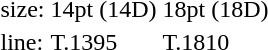<table style="margin-left:40px;">
<tr>
<td>size:</td>
<td>14pt (14D)</td>
<td>18pt (18D)</td>
</tr>
<tr>
<td>line:</td>
<td>T.1395</td>
<td>T.1810</td>
</tr>
</table>
